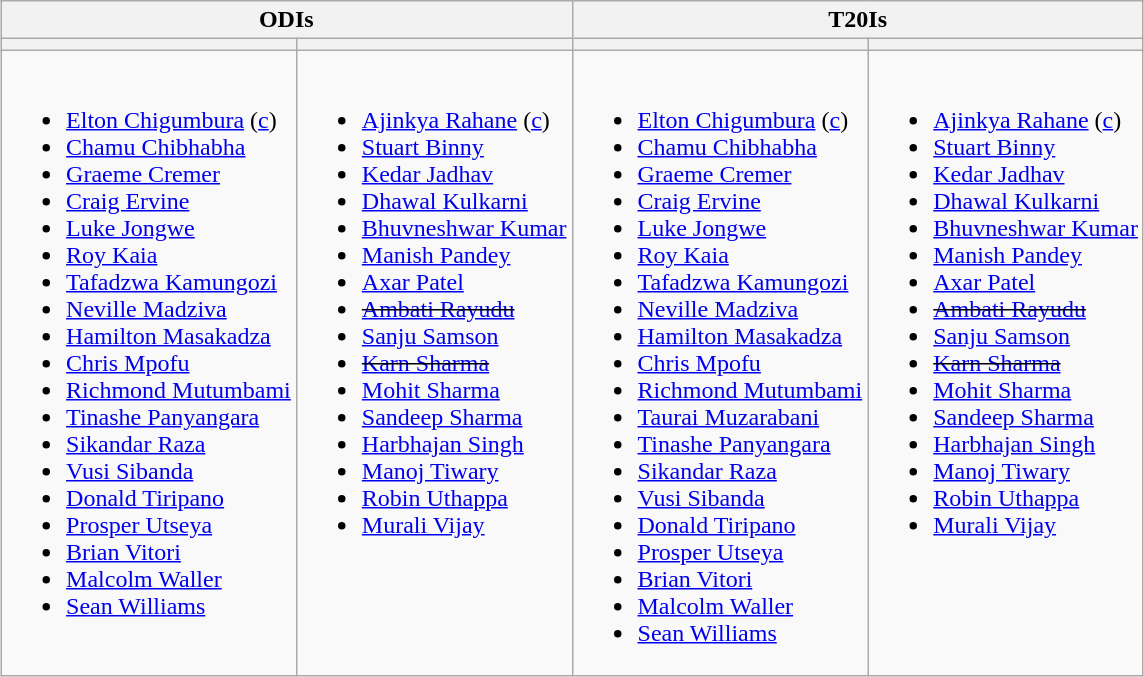<table class="wikitable" style="text-align:left; margin:auto">
<tr>
<th colspan=2>ODIs</th>
<th colspan=2>T20Is</th>
</tr>
<tr>
<th></th>
<th></th>
<th></th>
<th></th>
</tr>
<tr style="vertical-align:top">
<td><br><ul><li><a href='#'>Elton Chigumbura</a> (<a href='#'>c</a>)</li><li><a href='#'>Chamu Chibhabha</a></li><li><a href='#'>Graeme Cremer</a></li><li><a href='#'>Craig Ervine</a></li><li><a href='#'>Luke Jongwe</a></li><li><a href='#'>Roy Kaia</a></li><li><a href='#'>Tafadzwa Kamungozi</a></li><li><a href='#'>Neville Madziva</a></li><li><a href='#'>Hamilton Masakadza</a></li><li><a href='#'>Chris Mpofu</a></li><li><a href='#'>Richmond Mutumbami</a></li><li><a href='#'>Tinashe Panyangara</a></li><li><a href='#'>Sikandar Raza</a></li><li><a href='#'>Vusi Sibanda</a></li><li><a href='#'>Donald Tiripano</a></li><li><a href='#'>Prosper Utseya</a></li><li><a href='#'>Brian Vitori</a></li><li><a href='#'>Malcolm Waller</a></li><li><a href='#'>Sean Williams</a></li></ul></td>
<td><br><ul><li><a href='#'>Ajinkya Rahane</a> (<a href='#'>c</a>)</li><li><a href='#'>Stuart Binny</a></li><li><a href='#'>Kedar Jadhav</a></li><li><a href='#'>Dhawal Kulkarni</a></li><li><a href='#'>Bhuvneshwar Kumar</a></li><li><a href='#'>Manish Pandey</a></li><li><a href='#'>Axar Patel</a></li><li><s><a href='#'>Ambati Rayudu</a></s></li><li><a href='#'>Sanju Samson</a></li><li><s><a href='#'>Karn Sharma</a></s></li><li><a href='#'>Mohit Sharma</a></li><li><a href='#'>Sandeep Sharma</a></li><li><a href='#'>Harbhajan Singh</a></li><li><a href='#'>Manoj Tiwary</a></li><li><a href='#'>Robin Uthappa</a></li><li><a href='#'>Murali Vijay</a></li></ul></td>
<td><br><ul><li><a href='#'>Elton Chigumbura</a> (<a href='#'>c</a>)</li><li><a href='#'>Chamu Chibhabha</a></li><li><a href='#'>Graeme Cremer</a></li><li><a href='#'>Craig Ervine</a></li><li><a href='#'>Luke Jongwe</a></li><li><a href='#'>Roy Kaia</a></li><li><a href='#'>Tafadzwa Kamungozi</a></li><li><a href='#'>Neville Madziva</a></li><li><a href='#'>Hamilton Masakadza</a></li><li><a href='#'>Chris Mpofu</a></li><li><a href='#'>Richmond Mutumbami</a></li><li><a href='#'>Taurai Muzarabani</a></li><li><a href='#'>Tinashe Panyangara</a></li><li><a href='#'>Sikandar Raza</a></li><li><a href='#'>Vusi Sibanda</a></li><li><a href='#'>Donald Tiripano</a></li><li><a href='#'>Prosper Utseya</a></li><li><a href='#'>Brian Vitori</a></li><li><a href='#'>Malcolm Waller</a></li><li><a href='#'>Sean Williams</a></li></ul></td>
<td><br><ul><li><a href='#'>Ajinkya Rahane</a> (<a href='#'>c</a>)</li><li><a href='#'>Stuart Binny</a></li><li><a href='#'>Kedar Jadhav</a></li><li><a href='#'>Dhawal Kulkarni</a></li><li><a href='#'>Bhuvneshwar Kumar</a></li><li><a href='#'>Manish Pandey</a></li><li><a href='#'>Axar Patel</a></li><li><s><a href='#'>Ambati Rayudu</a></s></li><li><a href='#'>Sanju Samson</a></li><li><s><a href='#'>Karn Sharma</a></s></li><li><a href='#'>Mohit Sharma</a></li><li><a href='#'>Sandeep Sharma</a></li><li><a href='#'>Harbhajan Singh</a></li><li><a href='#'>Manoj Tiwary</a></li><li><a href='#'>Robin Uthappa</a></li><li><a href='#'>Murali Vijay</a></li></ul></td>
</tr>
</table>
